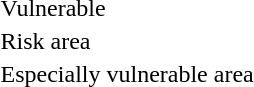<table>
<tr>
<td> Vulnerable</td>
</tr>
<tr>
<td> Risk area</td>
</tr>
<tr>
<td> Especially vulnerable area</td>
</tr>
</table>
